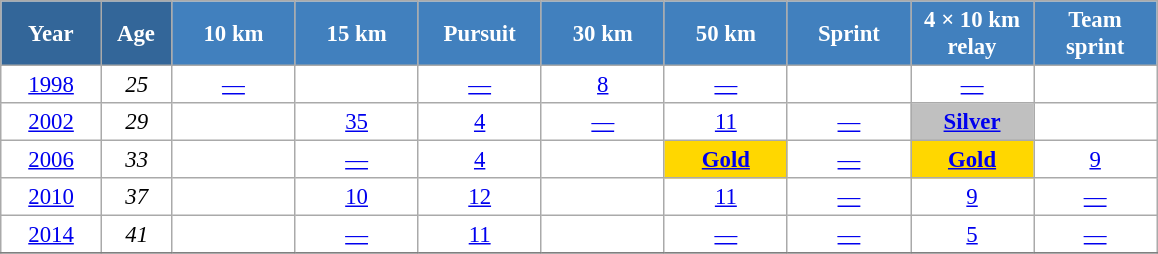<table class="wikitable" style="font-size:95%; text-align:center; border:grey solid 1px; border-collapse:collapse; background:#ffffff;">
<tr>
<th style="background-color:#369; color:white; width:60px;"> Year </th>
<th style="background-color:#369; color:white; width:40px;"> Age </th>
<th style="background-color:#4180be; color:white; width:75px;"> 10 km </th>
<th style="background-color:#4180be; color:white; width:75px;"> 15 km </th>
<th style="background-color:#4180be; color:white; width:75px;"> Pursuit </th>
<th style="background-color:#4180be; color:white; width:75px;"> 30 km </th>
<th style="background-color:#4180be; color:white; width:75px;"> 50 km </th>
<th style="background-color:#4180be; color:white; width:75px;"> Sprint </th>
<th style="background-color:#4180be; color:white; width:75px;"> 4 × 10 km <br> relay </th>
<th style="background-color:#4180be; color:white; width:75px;"> Team <br> sprint </th>
</tr>
<tr>
<td><a href='#'>1998</a></td>
<td><em>25</em></td>
<td><a href='#'>—</a></td>
<td></td>
<td><a href='#'>—</a></td>
<td><a href='#'>8</a></td>
<td><a href='#'>—</a></td>
<td></td>
<td><a href='#'>—</a></td>
<td></td>
</tr>
<tr>
<td><a href='#'>2002</a></td>
<td><em>29</em></td>
<td></td>
<td><a href='#'>35</a></td>
<td><a href='#'>4</a></td>
<td><a href='#'>—</a></td>
<td><a href='#'>11</a></td>
<td><a href='#'>—</a></td>
<td style="background:silver;"><a href='#'><strong>Silver</strong></a></td>
<td></td>
</tr>
<tr>
<td><a href='#'>2006</a></td>
<td><em>33</em></td>
<td></td>
<td><a href='#'>—</a></td>
<td><a href='#'>4</a></td>
<td></td>
<td style="background:gold;"><a href='#'><strong>Gold</strong></a></td>
<td><a href='#'>—</a></td>
<td style="background:gold;"><a href='#'><strong>Gold</strong></a></td>
<td><a href='#'>9</a></td>
</tr>
<tr>
<td><a href='#'>2010</a></td>
<td><em>37</em></td>
<td></td>
<td><a href='#'>10</a></td>
<td><a href='#'>12</a></td>
<td></td>
<td><a href='#'>11</a></td>
<td><a href='#'>—</a></td>
<td><a href='#'>9</a></td>
<td><a href='#'>—</a></td>
</tr>
<tr>
<td><a href='#'>2014</a></td>
<td><em>41</em></td>
<td></td>
<td><a href='#'>—</a></td>
<td><a href='#'>11</a></td>
<td></td>
<td><a href='#'>—</a></td>
<td><a href='#'>—</a></td>
<td><a href='#'>5</a></td>
<td><a href='#'>—</a></td>
</tr>
<tr>
</tr>
</table>
